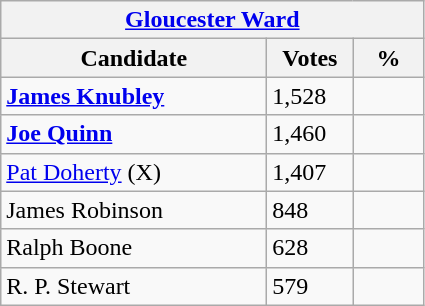<table class="wikitable">
<tr>
<th colspan="3"><a href='#'>Gloucester Ward</a></th>
</tr>
<tr>
<th style="width: 170px">Candidate</th>
<th style="width: 50px">Votes</th>
<th style="width: 40px">%</th>
</tr>
<tr>
<td><strong><a href='#'>James Knubley</a></strong></td>
<td>1,528</td>
<td></td>
</tr>
<tr>
<td><strong><a href='#'>Joe Quinn</a></strong></td>
<td>1,460</td>
<td></td>
</tr>
<tr>
<td><a href='#'>Pat Doherty</a> (X)</td>
<td>1,407</td>
<td></td>
</tr>
<tr>
<td>James Robinson</td>
<td>848</td>
<td></td>
</tr>
<tr>
<td>Ralph Boone</td>
<td>628</td>
<td></td>
</tr>
<tr>
<td>R. P. Stewart</td>
<td>579</td>
<td></td>
</tr>
</table>
